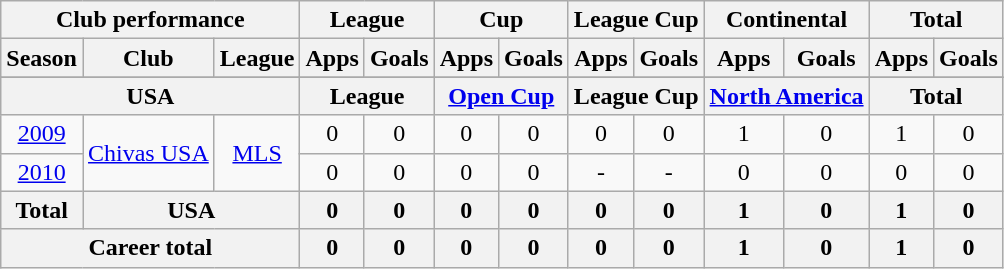<table class="wikitable" style="text-align:center">
<tr>
<th colspan=3>Club performance</th>
<th colspan=2>League</th>
<th colspan=2>Cup</th>
<th colspan=2>League Cup</th>
<th colspan=2>Continental</th>
<th colspan=2>Total</th>
</tr>
<tr>
<th>Season</th>
<th>Club</th>
<th>League</th>
<th>Apps</th>
<th>Goals</th>
<th>Apps</th>
<th>Goals</th>
<th>Apps</th>
<th>Goals</th>
<th>Apps</th>
<th>Goals</th>
<th>Apps</th>
<th>Goals</th>
</tr>
<tr>
</tr>
<tr>
<th colspan=3>USA</th>
<th colspan=2>League</th>
<th colspan=2><a href='#'>Open Cup</a></th>
<th colspan=2>League Cup</th>
<th colspan=2><a href='#'>North America</a></th>
<th colspan=2>Total</th>
</tr>
<tr>
<td><a href='#'>2009</a></td>
<td rowspan="2"><a href='#'>Chivas USA</a></td>
<td rowspan="2"><a href='#'>MLS</a></td>
<td>0</td>
<td>0</td>
<td>0</td>
<td>0</td>
<td>0</td>
<td>0</td>
<td>1</td>
<td>0</td>
<td>1</td>
<td>0</td>
</tr>
<tr>
<td><a href='#'>2010</a></td>
<td>0</td>
<td>0</td>
<td>0</td>
<td>0</td>
<td>-</td>
<td>-</td>
<td>0</td>
<td>0</td>
<td>0</td>
<td>0</td>
</tr>
<tr>
<th rowspan=1>Total</th>
<th colspan=2>USA</th>
<th>0</th>
<th>0</th>
<th>0</th>
<th>0</th>
<th>0</th>
<th>0</th>
<th>1</th>
<th>0</th>
<th>1</th>
<th>0</th>
</tr>
<tr>
<th colspan=3>Career total</th>
<th>0</th>
<th>0</th>
<th>0</th>
<th>0</th>
<th>0</th>
<th>0</th>
<th>1</th>
<th>0</th>
<th>1</th>
<th>0</th>
</tr>
</table>
